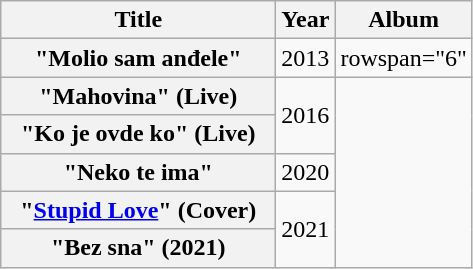<table class="wikitable plainrowheaders" style="text-align:center;">
<tr>
<th scope="col" style="width:11em;">Title</th>
<th scope="col">Year</th>
<th scope="col">Album</th>
</tr>
<tr>
<th scope="row">"Molio sam anđele"<br></th>
<td rowspan="1">2013</td>
<td>rowspan="6" </td>
</tr>
<tr>
<th scope="row">"Mahovina" (Live)</th>
<td rowspan="2">2016</td>
</tr>
<tr>
<th scope="row">"Ko je ovde ko" (Live)</th>
</tr>
<tr>
<th scope="row">"Neko te ima"</th>
<td rowspan="1">2020</td>
</tr>
<tr>
<th scope="row">"<a href='#'>Stupid Love</a>" (Cover)</th>
<td rowspan="2">2021</td>
</tr>
<tr>
<th scope="row">"Bez sna" (2021)</th>
</tr>
</table>
